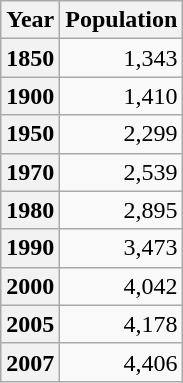<table class="wikitable sortable plainrowheaders" style="text-align:right;" border="1">
<tr>
<th scope="col">Year</th>
<th scope="col">Population</th>
</tr>
<tr>
<th scope="row">1850</th>
<td>1,343</td>
</tr>
<tr>
<th scope="row">1900</th>
<td>1,410</td>
</tr>
<tr>
<th scope="row">1950</th>
<td>2,299</td>
</tr>
<tr>
<th scope="row">1970</th>
<td>2,539</td>
</tr>
<tr>
<th scope="row">1980</th>
<td>2,895</td>
</tr>
<tr>
<th scope="row">1990</th>
<td>3,473</td>
</tr>
<tr>
<th scope="row">2000</th>
<td>4,042</td>
</tr>
<tr>
<th scope="row">2005</th>
<td>4,178</td>
</tr>
<tr>
<th scope="row">2007</th>
<td>4,406</td>
</tr>
</table>
